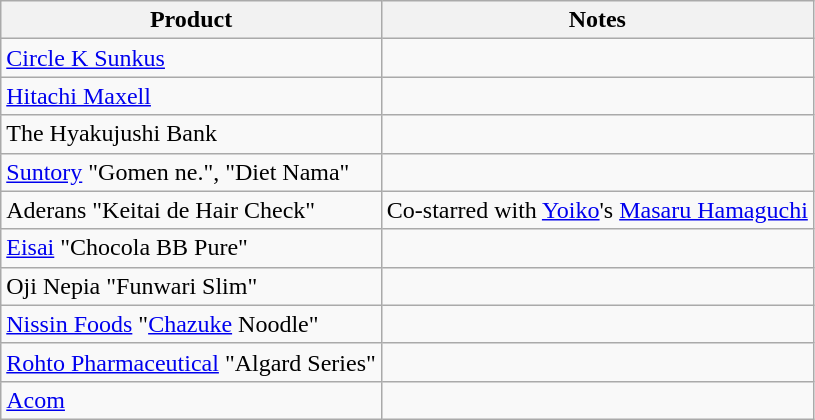<table class="wikitable">
<tr>
<th>Product</th>
<th>Notes</th>
</tr>
<tr>
<td><a href='#'>Circle K Sunkus</a></td>
<td></td>
</tr>
<tr>
<td><a href='#'>Hitachi Maxell</a></td>
<td></td>
</tr>
<tr>
<td>The Hyakujushi Bank</td>
<td></td>
</tr>
<tr>
<td><a href='#'>Suntory</a> "Gomen ne.", "Diet Nama"</td>
<td></td>
</tr>
<tr>
<td>Aderans "Keitai de Hair Check"</td>
<td>Co-starred with <a href='#'>Yoiko</a>'s <a href='#'>Masaru Hamaguchi</a></td>
</tr>
<tr>
<td><a href='#'>Eisai</a> "Chocola BB Pure"</td>
<td></td>
</tr>
<tr>
<td>Oji Nepia "Funwari Slim"</td>
<td></td>
</tr>
<tr>
<td><a href='#'>Nissin Foods</a> "<a href='#'>Chazuke</a> Noodle"</td>
<td></td>
</tr>
<tr>
<td><a href='#'>Rohto Pharmaceutical</a> "Algard Series"</td>
<td></td>
</tr>
<tr>
<td><a href='#'>Acom</a></td>
<td></td>
</tr>
</table>
